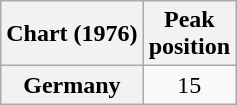<table class="wikitable sortable plainrowheaders" style="text-align:center">
<tr>
<th scope="col">Chart (1976)</th>
<th scope="col">Peak<br>position</th>
</tr>
<tr>
<th scope="row">Germany</th>
<td align="center">15</td>
</tr>
</table>
